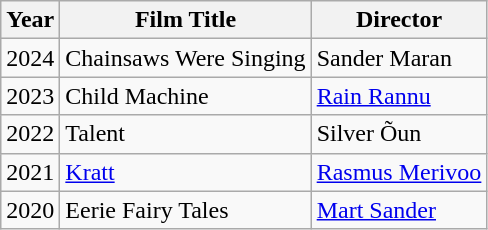<table class="wikitable">
<tr>
<th>Year</th>
<th>Film Title</th>
<th>Director</th>
</tr>
<tr>
<td>2024</td>
<td>Chainsaws Were Singing</td>
<td>Sander Maran</td>
</tr>
<tr>
<td>2023</td>
<td>Child Machine</td>
<td><a href='#'>Rain Rannu</a></td>
</tr>
<tr>
<td>2022</td>
<td>Talent</td>
<td>Silver Õun</td>
</tr>
<tr>
<td>2021</td>
<td><a href='#'>Kratt</a></td>
<td><a href='#'>Rasmus Merivoo</a></td>
</tr>
<tr>
<td>2020</td>
<td>Eerie Fairy Tales</td>
<td><a href='#'>Mart Sander</a></td>
</tr>
</table>
